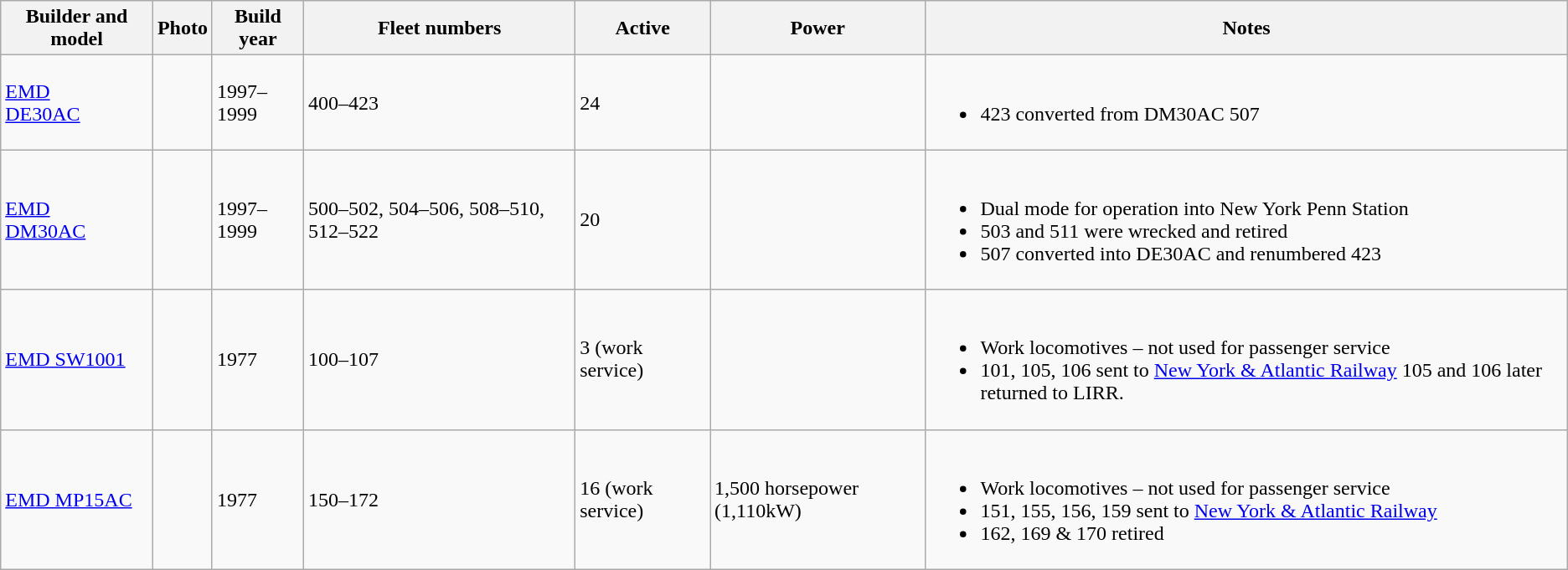<table class="wikitable" |>
<tr>
<th>Builder and model</th>
<th>Photo</th>
<th>Build<br>year</th>
<th>Fleet numbers</th>
<th>Active</th>
<th>Power</th>
<th>Notes</th>
</tr>
<tr>
<td><a href='#'>EMD</a><br><a href='#'>DE30AC</a></td>
<td></td>
<td>1997–1999</td>
<td>400–423</td>
<td>24</td>
<td></td>
<td><br><ul><li>423 converted from DM30AC 507</li></ul></td>
</tr>
<tr>
<td><a href='#'>EMD</a><br><a href='#'>DM30AC</a></td>
<td></td>
<td>1997–1999</td>
<td>500–502, 504–506, 508–510, 512–522</td>
<td>20</td>
<td></td>
<td><br><ul><li>Dual mode for operation into New York Penn Station</li><li>503 and 511 were wrecked and retired</li><li>507 converted into DE30AC and renumbered 423</li></ul></td>
</tr>
<tr>
<td><a href='#'>EMD SW1001</a></td>
<td></td>
<td>1977</td>
<td>100–107</td>
<td>3 (work service)</td>
<td></td>
<td><br><ul><li>Work locomotives – not used for passenger service</li><li>101, 105, 106 sent to <a href='#'>New York & Atlantic Railway</a> 105 and 106 later returned to LIRR.</li></ul></td>
</tr>
<tr>
<td><a href='#'>EMD MP15AC</a></td>
<td></td>
<td>1977</td>
<td>150–172</td>
<td>16 (work service)</td>
<td>1,500 horsepower (1,110kW)</td>
<td><br><ul><li>Work locomotives – not used for passenger service</li><li>151, 155, 156, 159 sent to <a href='#'>New York & Atlantic Railway</a></li><li>162, 169 & 170 retired</li></ul></td>
</tr>
</table>
